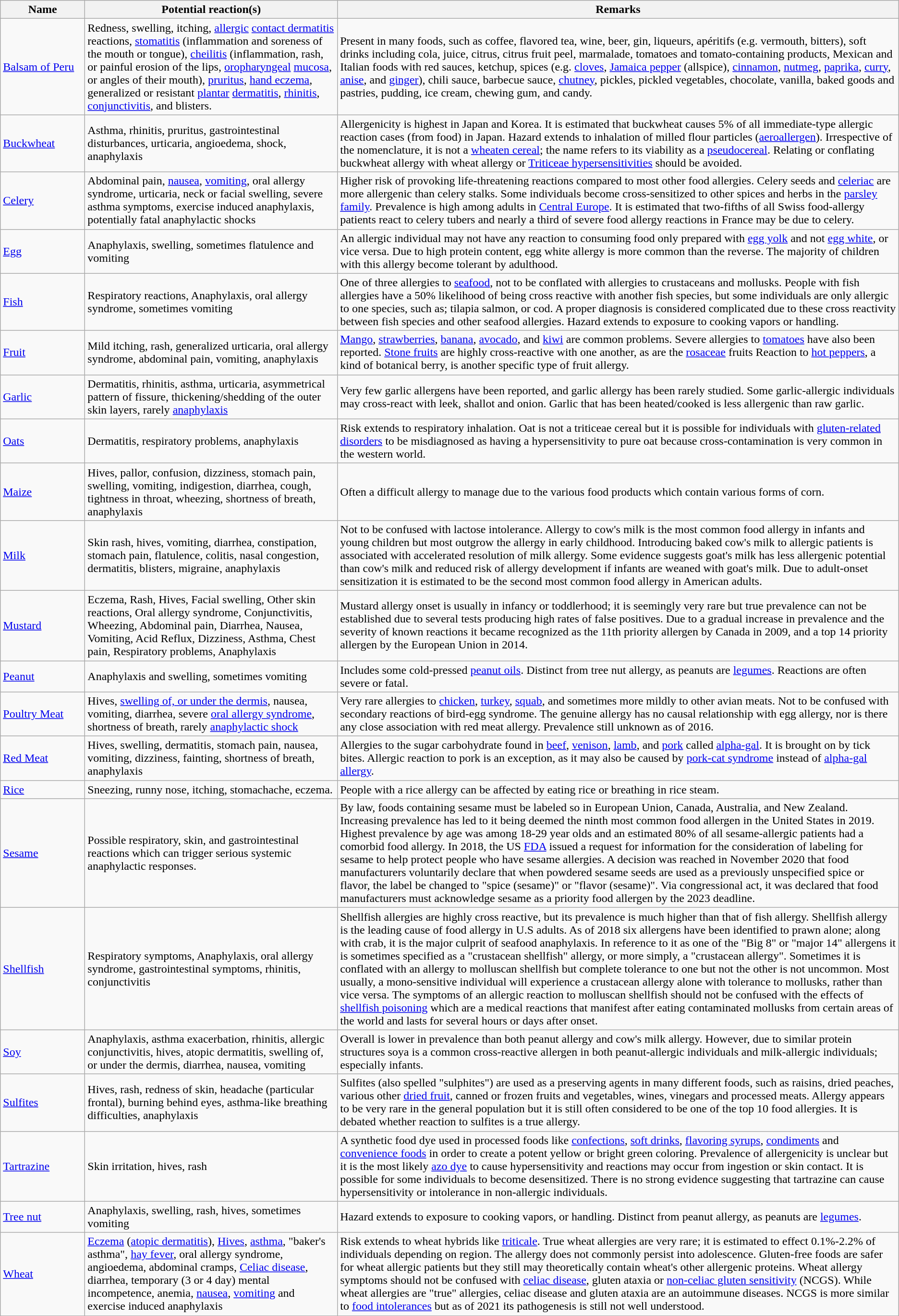<table class="wikitable sortable">
<tr>
<th width="110">Name</th>
<th>Potential reaction(s)</th>
<th>Remarks</th>
</tr>
<tr>
<td><a href='#'>Balsam of Peru</a></td>
<td>Redness, swelling, itching, <a href='#'>allergic</a> <a href='#'>contact dermatitis</a> reactions, <a href='#'>stomatitis</a> (inflammation and soreness of the mouth or tongue), <a href='#'>cheilitis</a> (inflammation, rash, or painful erosion of the lips, <a href='#'>oropharyngeal</a> <a href='#'>mucosa</a>, or angles of their mouth), <a href='#'>pruritus</a>, <a href='#'>hand eczema</a>, generalized or resistant <a href='#'>plantar</a> <a href='#'>dermatitis</a>, <a href='#'>rhinitis</a>, <a href='#'>conjunctivitis</a>, and blisters.</td>
<td>Present in many foods, such as coffee, flavored tea, wine, beer, gin, liqueurs, apéritifs (e.g. vermouth, bitters), soft drinks including cola, juice, citrus, citrus fruit peel, marmalade, tomatoes and tomato-containing products, Mexican and Italian foods with red sauces, ketchup, spices (e.g. <a href='#'>cloves</a>, <a href='#'>Jamaica pepper</a> (allspice), <a href='#'>cinnamon</a>, <a href='#'>nutmeg</a>, <a href='#'>paprika</a>, <a href='#'>curry</a>, <a href='#'>anise</a>, and <a href='#'>ginger</a>), chili sauce, barbecue sauce, <a href='#'>chutney</a>, pickles, pickled vegetables, chocolate, vanilla, baked goods and pastries, pudding, ice cream, chewing gum, and candy.</td>
</tr>
<tr>
<td><a href='#'>Buckwheat</a></td>
<td>Asthma, rhinitis, pruritus, gastrointestinal disturbances, urticaria, angioedema, shock, anaphylaxis</td>
<td>Allergenicity is highest in Japan and Korea. It is estimated that buckwheat causes 5% of all immediate-type allergic reaction cases (from food) in Japan. Hazard extends to inhalation of milled flour particles (<a href='#'>aeroallergen</a>). Irrespective of the nomenclature, it is not a <a href='#'>wheaten cereal</a>; the name refers to its viability as a <a href='#'>pseudocereal</a>. Relating or conflating buckwheat allergy with wheat allergy or <a href='#'>Triticeae hypersensitivities</a> should be avoided.</td>
</tr>
<tr>
<td><a href='#'>Celery</a></td>
<td>Abdominal pain, <a href='#'>nausea</a>, <a href='#'>vomiting</a>, oral allergy syndrome, urticaria, neck or facial swelling, severe asthma symptoms, exercise induced anaphylaxis, potentially fatal anaphylactic shocks</td>
<td>Higher risk of provoking life-threatening reactions compared to most other food allergies. Celery seeds and <a href='#'>celeriac</a> are more allergenic than celery stalks. Some individuals become cross-sensitized to other spices and herbs in the <a href='#'>parsley family</a>. Prevalence is high among adults in <a href='#'>Central Europe</a>. It is estimated that two-fifths of all Swiss food-allergy patients react to celery tubers and nearly a third of severe food allergy reactions in France may be due to celery.</td>
</tr>
<tr>
<td><a href='#'>Egg</a></td>
<td>Anaphylaxis, swelling, sometimes flatulence and vomiting</td>
<td>An allergic individual may not have any reaction to consuming food only prepared with <a href='#'>egg yolk</a> and not <a href='#'>egg white</a>, or vice versa. Due to high protein content, egg white allergy is more common than the reverse. The majority of children with this allergy become tolerant by adulthood.</td>
</tr>
<tr>
<td><a href='#'>Fish</a></td>
<td>Respiratory reactions, Anaphylaxis, oral allergy syndrome, sometimes vomiting</td>
<td>One of three allergies to <a href='#'>seafood</a>, not to be conflated with allergies to crustaceans and mollusks. People with fish allergies have a 50% likelihood of being cross reactive with another fish species, but some individuals are only allergic to one species, such as; tilapia salmon, or cod. A proper diagnosis is considered complicated due to these cross reactivity between fish species and other seafood allergies. Hazard extends to exposure to cooking vapors or handling.</td>
</tr>
<tr>
<td><a href='#'>Fruit</a></td>
<td>Mild itching, rash, generalized urticaria, oral allergy syndrome, abdominal pain, vomiting, anaphylaxis</td>
<td><a href='#'>Mango</a>, <a href='#'>strawberries</a>, <a href='#'>banana</a>, <a href='#'>avocado</a>, and <a href='#'>kiwi</a> are common problems. Severe allergies to <a href='#'>tomatoes</a> have also been reported. <a href='#'>Stone fruits</a> are highly cross-reactive with one another, as are the <a href='#'>rosaceae</a> fruits  Reaction to <a href='#'>hot peppers</a>, a kind of botanical berry, is another specific type of fruit allergy.</td>
</tr>
<tr>
<td><a href='#'>Garlic</a></td>
<td>Dermatitis, rhinitis, asthma, urticaria, asymmetrical pattern of fissure, thickening/shedding of the outer skin layers, rarely <a href='#'>anaphylaxis</a></td>
<td>Very few garlic allergens have been reported, and garlic allergy has been rarely studied. Some garlic-allergic individuals may cross-react with leek, shallot and onion. Garlic that has been heated/cooked is less allergenic than raw garlic.</td>
</tr>
<tr>
<td><a href='#'>Oats</a></td>
<td>Dermatitis, respiratory problems, anaphylaxis</td>
<td>Risk extends to respiratory inhalation. Oat is not a triticeae cereal but it is possible for individuals with <a href='#'>gluten-related disorders</a> to be misdiagnosed as having a hypersensitivity to pure oat because cross-contamination is very common in the western world.</td>
</tr>
<tr>
<td><a href='#'>Maize</a></td>
<td>Hives, pallor, confusion, dizziness, stomach pain, swelling, vomiting, indigestion, diarrhea, cough, tightness in throat, wheezing, shortness of breath, anaphylaxis</td>
<td>Often a difficult allergy to manage due to the various food products which contain various forms of corn.</td>
</tr>
<tr>
<td><a href='#'>Milk</a></td>
<td>Skin rash, hives, vomiting, diarrhea, constipation, stomach pain, flatulence, colitis, nasal congestion, dermatitis, blisters, migraine, anaphylaxis</td>
<td>Not to be confused with lactose intolerance. Allergy to cow's milk is the most common food allergy in infants and young children but most outgrow the allergy in early childhood. Introducing baked cow's milk to allergic patients is associated with accelerated resolution of milk allergy. Some evidence suggests goat's milk has less allergenic potential than cow's milk and reduced risk of allergy development if infants are weaned with goat's milk. Due to adult-onset sensitization it is estimated to be the second most common food allergy in American adults.</td>
</tr>
<tr>
<td><a href='#'>Mustard</a></td>
<td>Eczema, Rash, Hives, Facial swelling, Other skin reactions, Oral allergy syndrome, Conjunctivitis, Wheezing, Abdominal pain, Diarrhea, Nausea, Vomiting, Acid Reflux, Dizziness, Asthma, Chest pain, Respiratory problems, Anaphylaxis</td>
<td>Mustard allergy onset is usually in infancy or toddlerhood; it is seemingly very rare but true prevalence can not be established due to several tests producing high rates of false positives. Due to a gradual increase in prevalence and the severity of known reactions it became recognized as the 11th priority allergen by Canada in 2009, and a top 14 priority allergen by the European Union in 2014.</td>
</tr>
<tr>
<td><a href='#'>Peanut</a></td>
<td>Anaphylaxis and swelling, sometimes vomiting</td>
<td>Includes some cold-pressed <a href='#'>peanut oils</a>. Distinct from tree nut allergy, as peanuts are <a href='#'>legumes</a>. Reactions are often severe or fatal.</td>
</tr>
<tr>
<td><a href='#'>Poultry Meat</a></td>
<td>Hives, <a href='#'>swelling of, or under the dermis</a>, nausea, vomiting, diarrhea, severe <a href='#'>oral allergy syndrome</a>, shortness of breath, rarely <a href='#'>anaphylactic shock</a></td>
<td>Very rare allergies to <a href='#'>chicken</a>, <a href='#'>turkey</a>, <a href='#'>squab</a>, and sometimes more mildly to other avian meats. Not to be confused with secondary reactions of bird-egg syndrome. The genuine allergy has no causal relationship with egg allergy, nor is there any close association with red meat allergy. Prevalence still unknown as of 2016.</td>
</tr>
<tr>
<td><a href='#'>Red Meat</a></td>
<td>Hives, swelling, dermatitis, stomach pain, nausea, vomiting, dizziness, fainting, shortness of breath, anaphylaxis</td>
<td>Allergies to the sugar carbohydrate found in <a href='#'>beef</a>, <a href='#'>venison</a>, <a href='#'>lamb</a>, and <a href='#'>pork</a> called <a href='#'>alpha-gal</a>. It is brought on by tick bites. Allergic reaction to pork is an exception, as it may also be caused by <a href='#'>pork-cat syndrome</a> instead of <a href='#'>alpha-gal allergy</a>.</td>
</tr>
<tr>
<td><a href='#'>Rice</a></td>
<td>Sneezing, runny nose, itching, stomachache, eczema.</td>
<td>People with a rice allergy can be affected by eating rice or breathing in rice steam.</td>
</tr>
<tr>
<td><a href='#'>Sesame</a></td>
<td>Possible respiratory, skin, and gastrointestinal reactions which can trigger serious systemic anaphylactic responses.</td>
<td>By law, foods containing sesame must be labeled so in European Union, Canada, Australia, and New Zealand. Increasing prevalence has led to it being deemed the ninth most common food allergen in the United States in 2019. Highest prevalence by age was among 18-29 year olds and an estimated 80% of all sesame-allergic patients had a comorbid food allergy. In 2018, the US <a href='#'>FDA</a> issued a request for information for the consideration of labeling for sesame to help protect people who have sesame allergies. A decision was reached in November 2020 that food manufacturers voluntarily declare that when powdered sesame seeds are used as a previously unspecified spice or flavor, the label be changed to "spice (sesame)" or "flavor (sesame)". Via congressional act, it was declared that food manufacturers must acknowledge sesame as a priority food allergen by the 2023 deadline.</td>
</tr>
<tr>
<td><a href='#'>Shellfish</a></td>
<td>Respiratory symptoms, Anaphylaxis, oral allergy syndrome, gastrointestinal symptoms, rhinitis, conjunctivitis</td>
<td>Shellfish allergies are highly cross reactive, but its prevalence is much higher than that of fish allergy. Shellfish allergy is the leading cause of food allergy in U.S adults. As of 2018 six allergens have been identified to prawn alone; along with crab, it is the major culprit of seafood anaphylaxis. In reference to it as one of the "Big 8" or "major 14" allergens it is sometimes specified as a "crustacean shellfish" allergy, or more simply, a "crustacean allergy". Sometimes it is conflated with an allergy to molluscan shellfish but complete tolerance to one but not the other is not uncommon. Most usually, a mono-sensitive individual will experience a crustacean allergy alone with tolerance to mollusks, rather than vice versa. The symptoms of an allergic reaction to molluscan shellfish should not be confused with the effects of <a href='#'>shellfish poisoning</a> which are a medical reactions that manifest after eating contaminated mollusks from certain areas of the world and lasts for several hours or days after onset.</td>
</tr>
<tr>
<td><a href='#'>Soy</a></td>
<td>Anaphylaxis, asthma exacerbation, rhinitis, allergic conjunctivitis, hives, atopic dermatitis, swelling of, or under the dermis, diarrhea, nausea, vomiting</td>
<td>Overall is lower in prevalence than both peanut allergy and cow's milk allergy. However, due to similar protein structures soya is a common cross-reactive allergen in both peanut-allergic individuals and milk-allergic individuals; especially infants.</td>
</tr>
<tr>
<td><a href='#'>Sulfites</a></td>
<td>Hives, rash, redness of skin, headache (particular frontal), burning behind eyes, asthma-like breathing difficulties, anaphylaxis</td>
<td>Sulfites (also spelled "sulphites") are used as a preserving agents in many different foods, such as raisins, dried peaches, various other <a href='#'>dried fruit</a>, canned or frozen fruits and vegetables, wines, vinegars and processed meats. Allergy appears to be very rare in the general population but it is still often considered to be one of the top 10 food allergies. It is debated whether reaction to sulfites is a true allergy.</td>
</tr>
<tr>
<td><a href='#'>Tartrazine</a></td>
<td>Skin irritation, hives, rash</td>
<td>A synthetic food dye used in processed foods like <a href='#'>confections</a>, <a href='#'>soft drinks</a>, <a href='#'>flavoring syrups</a>, <a href='#'>condiments</a> and <a href='#'>convenience foods</a> in order to create a potent yellow or bright green coloring. Prevalence of allergenicity is unclear but it is the most likely <a href='#'>azo dye</a> to cause hypersensitivity and reactions may occur from ingestion or skin contact. It is possible for some individuals to become desensitized. There is no strong evidence suggesting that tartrazine can cause hypersensitivity or intolerance in non-allergic individuals.</td>
</tr>
<tr>
<td><a href='#'>Tree nut</a></td>
<td>Anaphylaxis, swelling, rash, hives, sometimes vomiting</td>
<td>Hazard extends to exposure to cooking vapors, or handling. Distinct from peanut allergy, as peanuts are <a href='#'>legumes</a>.</td>
</tr>
<tr>
<td><a href='#'>Wheat</a></td>
<td><a href='#'>Eczema</a> (<a href='#'>atopic dermatitis</a>), <a href='#'>Hives</a>, <a href='#'>asthma</a>, "baker's asthma", <a href='#'>hay fever</a>, oral allergy syndrome, angioedema, abdominal cramps, <a href='#'>Celiac disease</a>, diarrhea, temporary (3 or 4 day) mental incompetence, anemia, <a href='#'>nausea</a>, <a href='#'>vomiting</a> and exercise induced anaphylaxis </td>
<td>Risk extends to wheat hybrids like <a href='#'>triticale</a>. True wheat allergies are very rare; it is estimated to effect 0.1%-2.2% of individuals depending on region. The allergy does not commonly persist into adolescence. Gluten-free foods are safer for wheat allergic patients but they still may theoretically contain wheat's other allergenic proteins. Wheat allergy symptoms should not be confused with <a href='#'>celiac disease</a>, gluten ataxia or <a href='#'>non-celiac gluten sensitivity</a> (NCGS). While wheat allergies are "true" allergies, celiac disease and gluten ataxia are an autoimmune diseases. NCGS is more similar to <a href='#'>food intolerances</a> but as of 2021 its pathogenesis is still not well understood.</td>
</tr>
</table>
